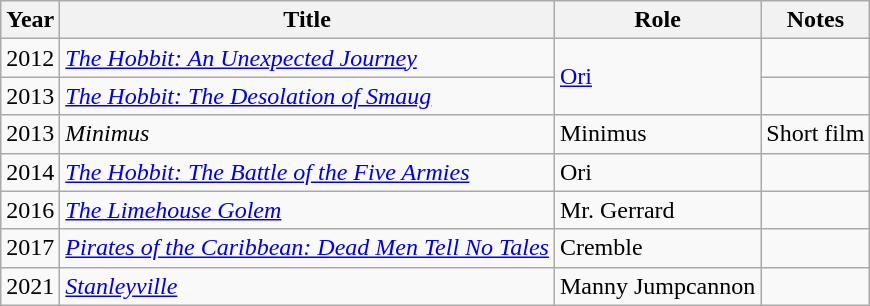<table class=wikitable>
<tr>
<th>Year</th>
<th>Title</th>
<th>Role</th>
<th>Notes</th>
</tr>
<tr>
<td>2012</td>
<td><em><a href='#'>The Hobbit: An Unexpected Journey</a></em></td>
<td rowspan="2"><a href='#'>Ori</a></td>
<td></td>
</tr>
<tr>
<td>2013</td>
<td><em><a href='#'>The Hobbit: The Desolation of Smaug</a></em></td>
<td></td>
</tr>
<tr>
<td>2013</td>
<td><em>Minimus</em></td>
<td>Minimus</td>
<td>Short film</td>
</tr>
<tr>
<td>2014</td>
<td><em><a href='#'>The Hobbit: The Battle of the Five Armies</a></em></td>
<td>Ori</td>
<td></td>
</tr>
<tr>
<td>2016</td>
<td><em><a href='#'>The Limehouse Golem</a></em></td>
<td>Mr. Gerrard</td>
<td></td>
</tr>
<tr>
<td>2017</td>
<td><em><a href='#'>Pirates of the Caribbean: Dead Men Tell No Tales</a></em></td>
<td>Cremble</td>
<td></td>
</tr>
<tr>
<td>2021</td>
<td><em><a href='#'>Stanleyville</a></em></td>
<td>Manny Jumpcannon</td>
<td></td>
</tr>
</table>
